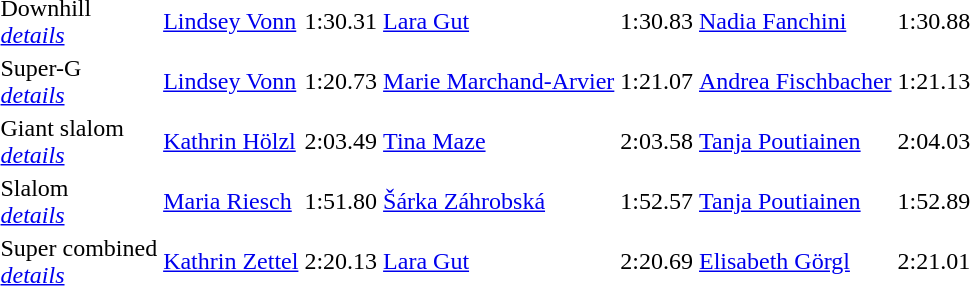<table>
<tr>
<td>Downhill<br><a href='#'><em>details</em></a></td>
<td><a href='#'>Lindsey Vonn</a><br></td>
<td>1:30.31</td>
<td><a href='#'>Lara Gut</a><br></td>
<td>1:30.83</td>
<td><a href='#'>Nadia Fanchini</a><br></td>
<td>1:30.88</td>
</tr>
<tr>
<td>Super-G<br><a href='#'><em>details</em></a></td>
<td><a href='#'>Lindsey Vonn</a><br></td>
<td>1:20.73</td>
<td><a href='#'>Marie Marchand-Arvier</a><br></td>
<td>1:21.07</td>
<td><a href='#'>Andrea Fischbacher</a><br></td>
<td>1:21.13</td>
</tr>
<tr>
<td>Giant slalom<br><a href='#'><em>details</em></a></td>
<td><a href='#'>Kathrin Hölzl</a><br></td>
<td>2:03.49</td>
<td><a href='#'>Tina Maze</a><br></td>
<td>2:03.58</td>
<td><a href='#'>Tanja Poutiainen</a><br></td>
<td>2:04.03</td>
</tr>
<tr>
<td>Slalom<br><a href='#'><em>details</em></a></td>
<td><a href='#'>Maria Riesch</a><br></td>
<td>1:51.80</td>
<td><a href='#'>Šárka Záhrobská</a><br></td>
<td>1:52.57</td>
<td><a href='#'>Tanja Poutiainen</a><br></td>
<td>1:52.89</td>
</tr>
<tr>
<td>Super combined<br><a href='#'><em>details</em></a></td>
<td><a href='#'>Kathrin Zettel</a><br></td>
<td>2:20.13</td>
<td><a href='#'>Lara Gut</a><br></td>
<td>2:20.69</td>
<td><a href='#'>Elisabeth Görgl</a><br></td>
<td>2:21.01</td>
</tr>
</table>
